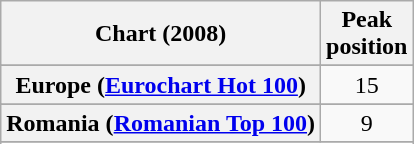<table class="wikitable sortable plainrowheaders" style="text-align:center">
<tr>
<th>Chart (2008)</th>
<th>Peak<br>position</th>
</tr>
<tr>
</tr>
<tr>
</tr>
<tr>
</tr>
<tr>
</tr>
<tr>
</tr>
<tr>
</tr>
<tr>
</tr>
<tr>
<th scope="row">Europe (<a href='#'>Eurochart Hot 100</a>)</th>
<td>15</td>
</tr>
<tr>
</tr>
<tr>
</tr>
<tr>
</tr>
<tr>
</tr>
<tr>
</tr>
<tr>
</tr>
<tr>
</tr>
<tr>
<th scope="row">Romania (<a href='#'>Romanian Top 100</a>)</th>
<td>9</td>
</tr>
<tr>
</tr>
<tr>
</tr>
<tr>
</tr>
<tr>
</tr>
<tr>
</tr>
<tr>
</tr>
<tr>
</tr>
<tr>
</tr>
<tr>
</tr>
<tr>
</tr>
<tr>
</tr>
<tr>
</tr>
<tr>
</tr>
</table>
